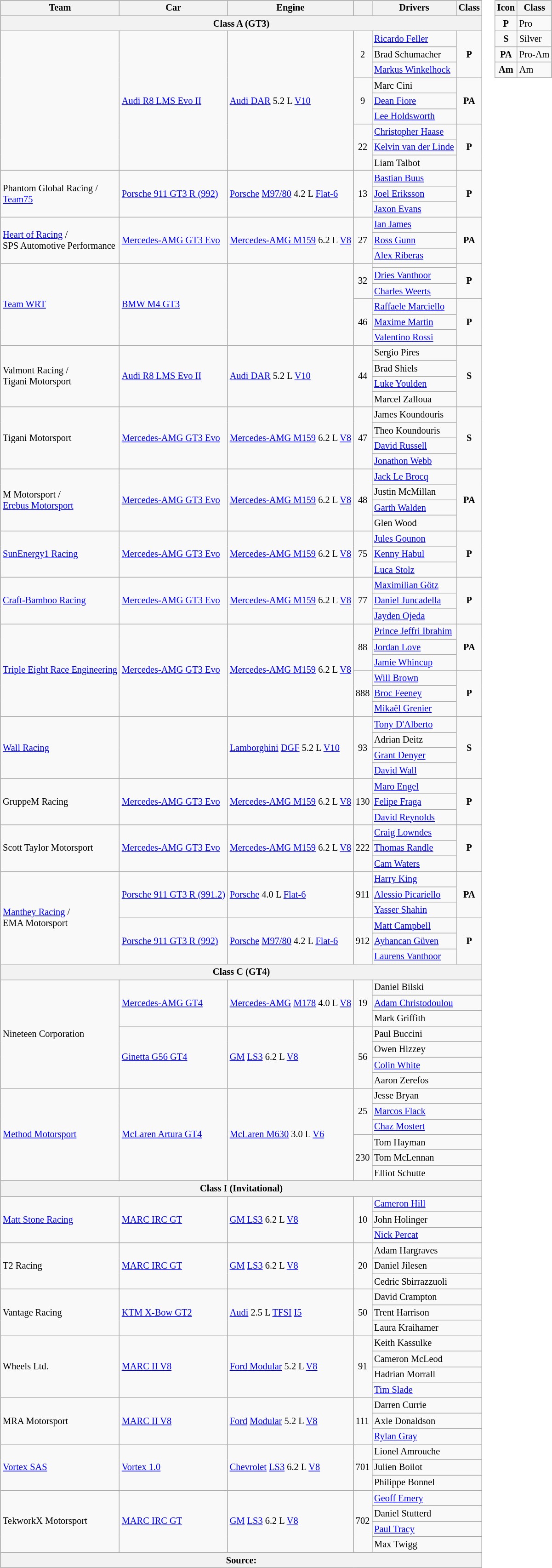<table>
<tr>
<td><br><table class="wikitable" style="font-size: 85%;">
<tr>
<th>Team</th>
<th>Car</th>
<th>Engine</th>
<th></th>
<th>Drivers</th>
<th>Class</th>
</tr>
<tr>
<th colspan=6>Class A (GT3)</th>
</tr>
<tr>
<td rowspan="9"></td>
<td rowspan="9"><a href='#'>Audi R8 LMS Evo II</a></td>
<td rowspan="9"><a href='#'>Audi DAR</a> 5.2 L <a href='#'>V10</a></td>
<td rowspan="3" align="center">2</td>
<td> <a href='#'>Ricardo Feller</a></td>
<td rowspan="3" align="center"><strong><span>P</span></strong></td>
</tr>
<tr>
<td> Brad Schumacher</td>
</tr>
<tr>
<td> <a href='#'>Markus Winkelhock</a></td>
</tr>
<tr>
<td rowspan="3" align="center">9</td>
<td> Marc Cini</td>
<td rowspan="3" align="center"><strong><span>PA</span></strong></td>
</tr>
<tr>
<td> <a href='#'>Dean Fiore</a></td>
</tr>
<tr>
<td> <a href='#'>Lee Holdsworth</a></td>
</tr>
<tr>
<td rowspan="3" align="center">22</td>
<td> <a href='#'>Christopher Haase</a></td>
<td rowspan="3" align="center"><strong><span>P</span></strong></td>
</tr>
<tr>
<td> <a href='#'>Kelvin van der Linde</a></td>
</tr>
<tr>
<td> Liam Talbot</td>
</tr>
<tr>
<td rowspan="3"> Phantom Global Racing /<br> <a href='#'>Team75</a></td>
<td rowspan="3"><a href='#'>Porsche 911 GT3 R (992)</a></td>
<td rowspan="3"><a href='#'>Porsche</a> <a href='#'>M97/80</a> 4.2 L <a href='#'>Flat-6</a></td>
<td rowspan="3" align="center">13</td>
<td> <a href='#'>Bastian Buus</a></td>
<td rowspan="3" align="center"><strong><span>P</span></strong></td>
</tr>
<tr>
<td> <a href='#'>Joel Eriksson</a></td>
</tr>
<tr>
<td> <a href='#'>Jaxon Evans</a></td>
</tr>
<tr>
<td rowspan="3"> <a href='#'>Heart of Racing</a> /<br> SPS Automotive Performance</td>
<td rowspan="3"><a href='#'>Mercedes-AMG GT3 Evo</a></td>
<td rowspan="3"><a href='#'>Mercedes-AMG M159</a> 6.2 L <a href='#'>V8</a></td>
<td rowspan="3" align="center">27</td>
<td> <a href='#'>Ian James</a></td>
<td rowspan="3" align="center"><strong><span>PA</span></strong></td>
</tr>
<tr>
<td> <a href='#'>Ross Gunn</a></td>
</tr>
<tr>
<td> <a href='#'>Alex Riberas</a></td>
</tr>
<tr>
<td rowspan="6"> <a href='#'>Team WRT</a></td>
<td rowspan="6"><a href='#'>BMW M4 GT3</a></td>
<td rowspan="6"></td>
<td rowspan="3" align="center">32</td>
<td></td>
<td rowspan="3" align="center"><strong><span>P</span></strong></td>
</tr>
<tr>
<td> <a href='#'>Dries Vanthoor</a></td>
</tr>
<tr>
<td> <a href='#'>Charles Weerts</a></td>
</tr>
<tr>
<td rowspan="3" align="center">46</td>
<td> <a href='#'>Raffaele Marciello</a></td>
<td rowspan="3" align="center"><strong><span>P</span></strong></td>
</tr>
<tr>
<td> <a href='#'>Maxime Martin</a></td>
</tr>
<tr>
<td> <a href='#'>Valentino Rossi</a></td>
</tr>
<tr>
<td rowspan="4"> Valmont Racing /<br> Tigani Motorsport</td>
<td rowspan="4"><a href='#'>Audi R8 LMS Evo II</a></td>
<td rowspan="4"><a href='#'>Audi DAR</a> 5.2 L <a href='#'>V10</a></td>
<td rowspan="4" align="center">44</td>
<td> Sergio Pires</td>
<td rowspan="4" align="center"><strong><span>S</span></strong></td>
</tr>
<tr>
<td> Brad Shiels</td>
</tr>
<tr>
<td> <a href='#'>Luke Youlden</a></td>
</tr>
<tr>
<td> Marcel Zalloua</td>
</tr>
<tr>
<td rowspan="4"> Tigani Motorsport</td>
<td rowspan="4"><a href='#'>Mercedes-AMG GT3 Evo</a></td>
<td rowspan="4"><a href='#'>Mercedes-AMG M159</a> 6.2 L <a href='#'>V8</a></td>
<td rowspan="4" align="center">47</td>
<td> James Koundouris</td>
<td rowspan="4" align="center"><strong><span>S</span></strong></td>
</tr>
<tr>
<td> Theo Koundouris</td>
</tr>
<tr>
<td> <a href='#'>David Russell</a></td>
</tr>
<tr>
<td> <a href='#'>Jonathon Webb</a></td>
</tr>
<tr>
<td rowspan="4"> M Motorsport /<br> <a href='#'>Erebus Motorsport</a></td>
<td rowspan="4"><a href='#'>Mercedes-AMG GT3 Evo</a></td>
<td rowspan="4"><a href='#'>Mercedes-AMG M159</a> 6.2 L <a href='#'>V8</a></td>
<td rowspan="4" align="center">48</td>
<td> <a href='#'>Jack Le Brocq</a></td>
<td rowspan="4" align="center"><strong><span>PA</span></strong></td>
</tr>
<tr>
<td> Justin McMillan</td>
</tr>
<tr>
<td> <a href='#'>Garth Walden</a></td>
</tr>
<tr>
<td> Glen Wood</td>
</tr>
<tr>
<td rowspan="3"> <a href='#'>SunEnergy1 Racing</a></td>
<td rowspan="3"><a href='#'>Mercedes-AMG GT3 Evo</a></td>
<td rowspan="3"><a href='#'>Mercedes-AMG M159</a> 6.2 L <a href='#'>V8</a></td>
<td rowspan="3" align="center">75</td>
<td> <a href='#'>Jules Gounon</a></td>
<td rowspan="3" align="center"><strong><span>P</span></strong></td>
</tr>
<tr>
<td> <a href='#'>Kenny Habul</a></td>
</tr>
<tr>
<td> <a href='#'>Luca Stolz</a></td>
</tr>
<tr>
<td rowspan="3"> <a href='#'>Craft-Bamboo Racing</a></td>
<td rowspan="3"><a href='#'>Mercedes-AMG GT3 Evo</a></td>
<td rowspan="3"><a href='#'>Mercedes-AMG M159</a> 6.2 L <a href='#'>V8</a></td>
<td rowspan="3" align="center">77</td>
<td> <a href='#'>Maximilian Götz</a></td>
<td rowspan="3" align="center"><strong><span>P</span></strong></td>
</tr>
<tr>
<td> <a href='#'>Daniel Juncadella</a></td>
</tr>
<tr>
<td> <a href='#'>Jayden Ojeda</a></td>
</tr>
<tr>
<td rowspan="6"> <a href='#'>Triple Eight Race Engineering</a></td>
<td rowspan="6"><a href='#'>Mercedes-AMG GT3 Evo</a></td>
<td rowspan="6"><a href='#'>Mercedes-AMG M159</a> 6.2 L <a href='#'>V8</a></td>
<td rowspan="3" align="center">88</td>
<td> <a href='#'>Prince Jeffri Ibrahim</a></td>
<td rowspan="3" align="center"><strong><span>PA</span></strong></td>
</tr>
<tr>
<td> <a href='#'>Jordan Love</a></td>
</tr>
<tr>
<td> <a href='#'>Jamie Whincup</a></td>
</tr>
<tr>
<td rowspan="3" align="center">888</td>
<td> <a href='#'>Will Brown</a></td>
<td rowspan="3" align="center"><strong><span>P</span></strong></td>
</tr>
<tr>
<td> <a href='#'>Broc Feeney</a></td>
</tr>
<tr>
<td> <a href='#'>Mikaël Grenier</a></td>
</tr>
<tr>
<td rowspan="4"> <a href='#'>Wall Racing</a></td>
<td rowspan="4"></td>
<td rowspan="4"><a href='#'>Lamborghini</a> <a href='#'>DGF</a> 5.2 L <a href='#'>V10</a></td>
<td rowspan="4" align="center">93</td>
<td> <a href='#'>Tony D'Alberto</a></td>
<td rowspan="4" align="center"><strong><span>S</span></strong></td>
</tr>
<tr>
<td> Adrian Deitz</td>
</tr>
<tr>
<td> <a href='#'>Grant Denyer</a></td>
</tr>
<tr>
<td> <a href='#'>David Wall</a></td>
</tr>
<tr>
<td rowspan="3"> GruppeM Racing</td>
<td rowspan="3"><a href='#'>Mercedes-AMG GT3 Evo</a></td>
<td rowspan="3"><a href='#'>Mercedes-AMG M159</a> 6.2 L <a href='#'>V8</a></td>
<td rowspan="3" align="center">130</td>
<td> <a href='#'>Maro Engel</a></td>
<td rowspan="3" align="center"><strong><span>P</span></strong></td>
</tr>
<tr>
<td> <a href='#'>Felipe Fraga</a></td>
</tr>
<tr>
<td> <a href='#'>David Reynolds</a></td>
</tr>
<tr>
<td rowspan="3"> Scott Taylor Motorsport</td>
<td rowspan="3"><a href='#'>Mercedes-AMG GT3 Evo</a></td>
<td rowspan="3"><a href='#'>Mercedes-AMG M159</a> 6.2 L <a href='#'>V8</a></td>
<td rowspan="3" align="center">222</td>
<td> <a href='#'>Craig Lowndes</a></td>
<td rowspan="3" align="center"><strong><span>P</span></strong></td>
</tr>
<tr>
<td> <a href='#'>Thomas Randle</a></td>
</tr>
<tr>
<td> <a href='#'>Cam Waters</a></td>
</tr>
<tr>
<td rowspan="6"> <a href='#'>Manthey Racing</a> /<br> EMA Motorsport</td>
<td rowspan="3"><a href='#'>Porsche 911 GT3 R (991.2)</a></td>
<td rowspan="3"><a href='#'>Porsche</a> 4.0 L <a href='#'>Flat-6</a></td>
<td rowspan="3" align="center">911</td>
<td> <a href='#'>Harry King</a></td>
<td rowspan="3" align="center"><strong><span>PA</span></strong></td>
</tr>
<tr>
<td> <a href='#'>Alessio Picariello</a></td>
</tr>
<tr>
<td> <a href='#'>Yasser Shahin</a></td>
</tr>
<tr>
<td rowspan="3"><a href='#'>Porsche 911 GT3 R (992)</a></td>
<td rowspan="3"><a href='#'>Porsche</a> <a href='#'>M97/80</a> 4.2 L <a href='#'>Flat-6</a></td>
<td rowspan="3">912</td>
<td> <a href='#'>Matt Campbell</a></td>
<td rowspan="3" align="center"><strong><span>P</span></strong></td>
</tr>
<tr>
<td> <a href='#'>Ayhancan Güven</a></td>
</tr>
<tr>
<td> <a href='#'>Laurens Vanthoor</a></td>
</tr>
<tr>
<th colspan="6">Class C (GT4)</th>
</tr>
<tr>
<td rowspan="7"> Nineteen Corporation</td>
<td rowspan="3"><a href='#'>Mercedes-AMG GT4</a></td>
<td rowspan="3"><a href='#'>Mercedes-AMG</a> <a href='#'>M178</a> 4.0 L <a href='#'>V8</a></td>
<td rowspan="3" align="center">19</td>
<td colspan="2"> Daniel Bilski</td>
</tr>
<tr>
<td colspan="2"> <a href='#'>Adam Christodoulou</a></td>
</tr>
<tr>
<td colspan="2"> Mark Griffith</td>
</tr>
<tr>
<td rowspan="4"><a href='#'>Ginetta G56 GT4</a></td>
<td rowspan="4"><a href='#'>GM</a> <a href='#'>LS3</a> 6.2 L <a href='#'>V8</a></td>
<td rowspan="4" align="center">56</td>
<td colspan="2"> Paul Buccini</td>
</tr>
<tr>
<td colspan="2"> Owen Hizzey</td>
</tr>
<tr>
<td colspan="2"> <a href='#'>Colin White</a></td>
</tr>
<tr>
<td colspan="2"> Aaron Zerefos</td>
</tr>
<tr>
<td rowspan="6"> <a href='#'>Method Motorsport</a></td>
<td rowspan="6"><a href='#'>McLaren Artura GT4</a></td>
<td rowspan="6"><a href='#'>McLaren M630</a> 3.0 L <a href='#'>V6</a></td>
<td rowspan="3" align="center">25</td>
<td colspan=2> Jesse Bryan</td>
</tr>
<tr>
<td colspan=2> <a href='#'>Marcos Flack</a></td>
</tr>
<tr>
<td colspan=2> <a href='#'>Chaz Mostert</a></td>
</tr>
<tr>
<td rowspan="3" align="center">230</td>
<td colspan=2> Tom Hayman</td>
</tr>
<tr>
<td colspan=2> Tom McLennan</td>
</tr>
<tr>
<td colspan=2> Elliot Schutte</td>
</tr>
<tr>
<th colspan="6">Class I (Invitational)</th>
</tr>
<tr>
<td rowspan="3"> <a href='#'>Matt Stone Racing</a></td>
<td rowspan="3"><a href='#'>MARC IRC GT</a></td>
<td rowspan="3"><a href='#'>GM LS3</a> 6.2 L <a href='#'>V8</a></td>
<td rowspan="3" align="center">10</td>
<td colspan="2"> <a href='#'>Cameron Hill</a></td>
</tr>
<tr>
<td colspan="2"> John Holinger</td>
</tr>
<tr>
<td colspan="2"> <a href='#'>Nick Percat</a></td>
</tr>
<tr>
<td rowspan="3"> T2 Racing</td>
<td rowspan="3"><a href='#'>MARC IRC GT</a></td>
<td rowspan="3"><a href='#'>GM</a> <a href='#'>LS3</a> 6.2 L <a href='#'>V8</a></td>
<td rowspan="3" align="center">20</td>
<td colspan="2"> Adam Hargraves</td>
</tr>
<tr>
<td colspan="2"> Daniel Jilesen</td>
</tr>
<tr>
<td colspan="2"> Cedric Sbirrazzuoli</td>
</tr>
<tr>
<td rowspan="3"> Vantage Racing</td>
<td rowspan="3"><a href='#'>KTM X-Bow GT2</a></td>
<td rowspan="3"><a href='#'>Audi</a> 2.5 L <a href='#'>TFSI</a> <a href='#'>I5</a></td>
<td rowspan="3" align="center">50</td>
<td colspan="2"> David Crampton</td>
</tr>
<tr>
<td colspan="2"> Trent Harrison</td>
</tr>
<tr>
<td colspan="2"> Laura Kraihamer</td>
</tr>
<tr>
<td rowspan="4"> Wheels Ltd.</td>
<td rowspan="4"><a href='#'>MARC II V8</a></td>
<td rowspan="4"><a href='#'>Ford Modular</a> 5.2 L <a href='#'>V8</a></td>
<td rowspan="4" align="center">91</td>
<td colspan="2"> Keith Kassulke</td>
</tr>
<tr>
<td colspan="2"> Cameron McLeod</td>
</tr>
<tr>
<td colspan="2"> Hadrian Morrall</td>
</tr>
<tr>
<td colspan="2"> <a href='#'>Tim Slade</a></td>
</tr>
<tr>
<td rowspan="3"> MRA Motorsport</td>
<td rowspan="3"><a href='#'>MARC II V8</a></td>
<td rowspan="3"><a href='#'>Ford</a> <a href='#'>Modular</a> 5.2 L <a href='#'>V8</a></td>
<td rowspan="3">111</td>
<td colspan="2"> Darren Currie</td>
</tr>
<tr>
<td colspan="2"> Axle Donaldson</td>
</tr>
<tr>
<td colspan="2"> <a href='#'>Rylan Gray</a></td>
</tr>
<tr>
<td rowspan="3"> <a href='#'>Vortex SAS</a></td>
<td rowspan="3"><a href='#'>Vortex 1.0</a></td>
<td rowspan="3"><a href='#'>Chevrolet</a> <a href='#'>LS3</a> 6.2 L <a href='#'>V8</a></td>
<td rowspan="3" align="center">701</td>
<td colspan=2> Lionel Amrouche</td>
</tr>
<tr>
<td colspan=2> Julien Boilot</td>
</tr>
<tr>
<td colspan=2> Philippe Bonnel</td>
</tr>
<tr>
<td rowspan="4"> TekworkX Motorsport</td>
<td rowspan="4"><a href='#'>MARC IRC GT</a></td>
<td rowspan="4"><a href='#'>GM</a> <a href='#'>LS3</a> 6.2 L <a href='#'>V8</a></td>
<td rowspan="4" align="center">702</td>
<td colspan=2> <a href='#'>Geoff Emery</a></td>
</tr>
<tr>
<td colspan=2> Daniel Stutterd</td>
</tr>
<tr>
<td colspan=2> <a href='#'>Paul Tracy</a></td>
</tr>
<tr>
<td colspan=2> Max Twigg</td>
</tr>
<tr>
<th colspan="6">Source:</th>
</tr>
</table>
</td>
<td valign="top"><br><table class="wikitable" style="font-size:85%;">
<tr>
<th>Icon</th>
<th>Class</th>
</tr>
<tr>
<td align=center><strong><span>P</span></strong></td>
<td>Pro</td>
</tr>
<tr>
<td align=center><strong><span>S</span></strong></td>
<td>Silver</td>
</tr>
<tr>
<td align=center><strong><span>PA</span></strong></td>
<td>Pro-Am</td>
</tr>
<tr>
<td align=center><strong><span>Am</span></strong></td>
<td>Am</td>
</tr>
<tr>
</tr>
</table>
</td>
</tr>
</table>
